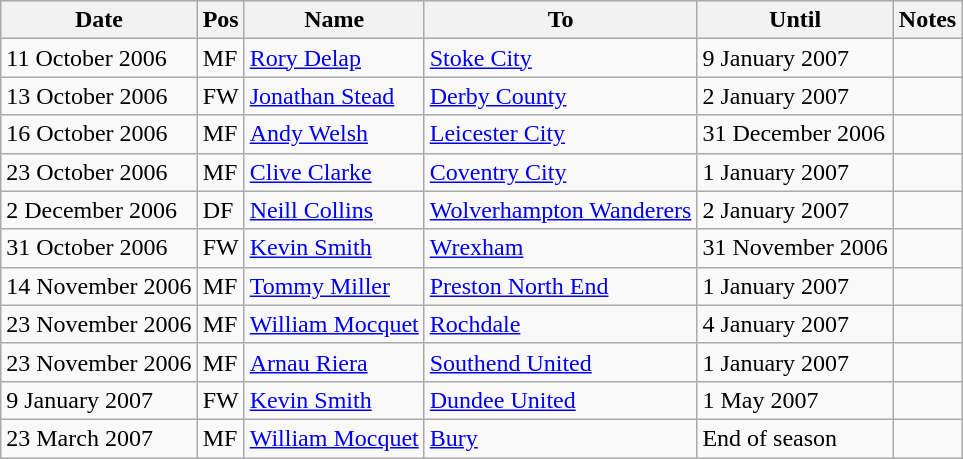<table class="wikitable">
<tr>
<th>Date</th>
<th>Pos</th>
<th>Name</th>
<th>To</th>
<th>Until</th>
<th>Notes</th>
</tr>
<tr>
<td>11 October 2006</td>
<td>MF</td>
<td><a href='#'>Rory Delap</a></td>
<td><a href='#'>Stoke City</a></td>
<td>9 January 2007</td>
<td></td>
</tr>
<tr>
<td>13 October 2006</td>
<td>FW</td>
<td><a href='#'>Jonathan Stead</a></td>
<td><a href='#'>Derby County</a></td>
<td>2 January 2007</td>
<td></td>
</tr>
<tr>
<td>16 October 2006</td>
<td>MF</td>
<td><a href='#'>Andy Welsh</a></td>
<td><a href='#'>Leicester City</a></td>
<td>31 December 2006</td>
<td></td>
</tr>
<tr>
<td>23 October 2006</td>
<td>MF</td>
<td><a href='#'>Clive Clarke</a></td>
<td><a href='#'>Coventry City</a></td>
<td>1 January 2007</td>
<td></td>
</tr>
<tr>
<td>2 December 2006</td>
<td>DF</td>
<td><a href='#'>Neill Collins</a></td>
<td><a href='#'>Wolverhampton Wanderers</a></td>
<td>2 January 2007</td>
<td></td>
</tr>
<tr>
<td>31 October 2006</td>
<td>FW</td>
<td><a href='#'>Kevin Smith</a></td>
<td><a href='#'>Wrexham</a></td>
<td>31 November 2006</td>
<td></td>
</tr>
<tr>
<td>14 November 2006</td>
<td>MF</td>
<td><a href='#'>Tommy Miller</a></td>
<td><a href='#'>Preston North End</a></td>
<td>1 January 2007</td>
<td></td>
</tr>
<tr>
<td>23 November 2006</td>
<td>MF</td>
<td><a href='#'>William Mocquet</a></td>
<td><a href='#'>Rochdale</a></td>
<td>4 January 2007</td>
<td></td>
</tr>
<tr>
<td>23 November 2006</td>
<td>MF</td>
<td><a href='#'>Arnau Riera</a></td>
<td><a href='#'>Southend United</a></td>
<td>1 January 2007</td>
<td></td>
</tr>
<tr>
<td>9 January 2007</td>
<td>FW</td>
<td><a href='#'>Kevin Smith</a></td>
<td><a href='#'>Dundee United</a></td>
<td>1 May 2007</td>
<td></td>
</tr>
<tr>
<td>23 March 2007</td>
<td>MF</td>
<td><a href='#'>William Mocquet</a></td>
<td><a href='#'>Bury</a></td>
<td>End of season</td>
<td></td>
</tr>
</table>
